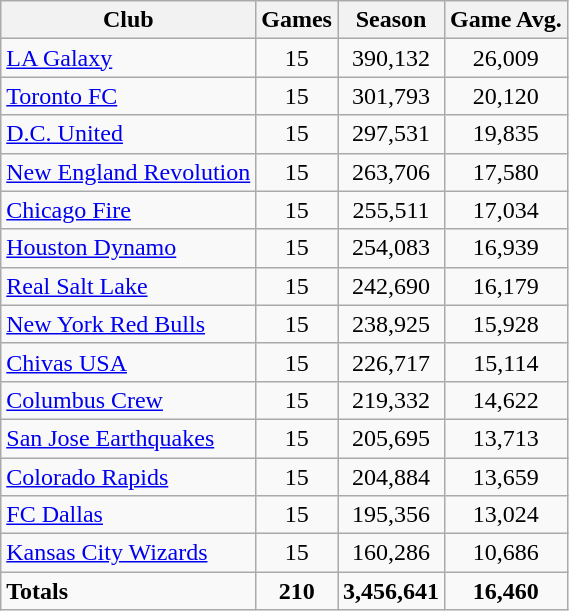<table class="wikitable" style="font-size:100%">
<tr>
<th>Club</th>
<th>Games</th>
<th>Season</th>
<th>Game Avg.</th>
</tr>
<tr>
<td><a href='#'>LA Galaxy</a></td>
<td align=center>15</td>
<td align=center>390,132</td>
<td align=center>26,009</td>
</tr>
<tr>
<td><a href='#'>Toronto FC</a></td>
<td align=center>15</td>
<td align=center>301,793</td>
<td align=center>20,120</td>
</tr>
<tr>
<td><a href='#'>D.C. United</a></td>
<td align=center>15</td>
<td align=center>297,531</td>
<td align=center>19,835</td>
</tr>
<tr>
<td><a href='#'>New England Revolution</a></td>
<td align=center>15</td>
<td align=center>263,706</td>
<td align=center>17,580</td>
</tr>
<tr>
<td><a href='#'>Chicago Fire</a></td>
<td align=center>15</td>
<td align=center>255,511</td>
<td align=center>17,034</td>
</tr>
<tr>
<td><a href='#'>Houston Dynamo</a></td>
<td align=center>15</td>
<td align=center>254,083</td>
<td align=center>16,939</td>
</tr>
<tr>
<td><a href='#'>Real Salt Lake</a></td>
<td align=center>15</td>
<td align=center>242,690</td>
<td align=center>16,179</td>
</tr>
<tr>
<td><a href='#'>New York Red Bulls</a></td>
<td align=center>15</td>
<td align=center>238,925</td>
<td align=center>15,928</td>
</tr>
<tr>
<td><a href='#'>Chivas USA</a></td>
<td align=center>15</td>
<td align=center>226,717</td>
<td align=center>15,114</td>
</tr>
<tr>
<td><a href='#'>Columbus Crew</a></td>
<td align=center>15</td>
<td align=center>219,332</td>
<td align=center>14,622</td>
</tr>
<tr>
<td><a href='#'>San Jose Earthquakes</a></td>
<td align=center>15</td>
<td align=center>205,695</td>
<td align=center>13,713</td>
</tr>
<tr>
<td><a href='#'>Colorado Rapids</a></td>
<td align=center>15</td>
<td align=center>204,884</td>
<td align=center>13,659</td>
</tr>
<tr>
<td><a href='#'>FC Dallas</a></td>
<td align=center>15</td>
<td align=center>195,356</td>
<td align=center>13,024</td>
</tr>
<tr>
<td><a href='#'>Kansas City Wizards</a></td>
<td align=center>15</td>
<td align=center>160,286</td>
<td align=center>10,686</td>
</tr>
<tr>
<td><strong>Totals</strong></td>
<td align=center><strong>210</strong></td>
<td align=center><strong>3,456,641</strong></td>
<td align=center><strong>16,460</strong></td>
</tr>
</table>
